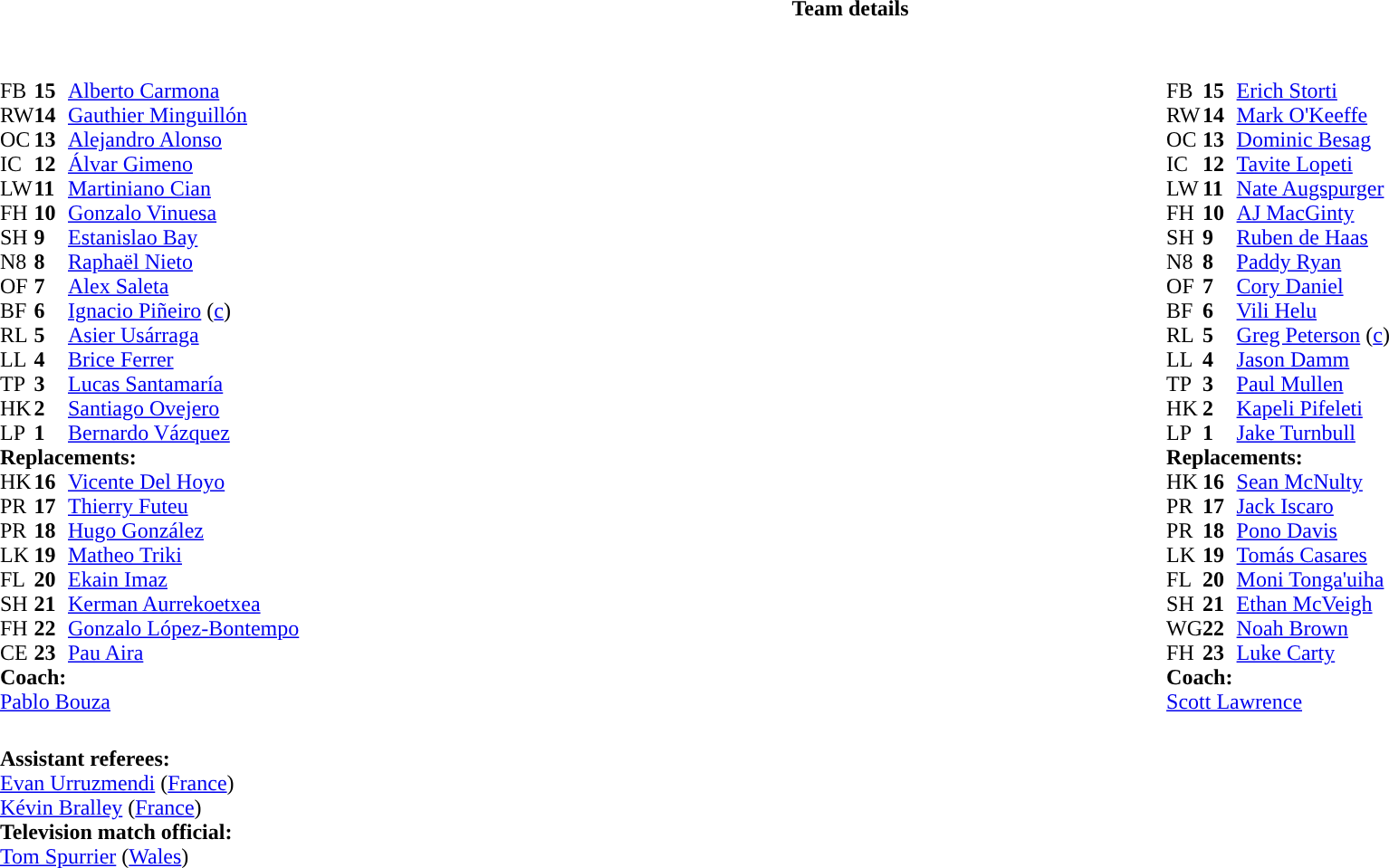<table border="0" style="width:100%;" class="collapsible collapsed">
<tr>
<th>Team details</th>
</tr>
<tr>
<td><br><table style="width:100%">
<tr>
<td style="vertical-align:top;width:50%"><br><table cellspacing="0" cellpadding="0">
<tr>
<th width="25"></th>
<th width="25"></th>
</tr>
<tr>
<td>FB</td>
<td><strong>15</strong></td>
<td><a href='#'>Alberto Carmona</a></td>
</tr>
<tr>
<td>RW</td>
<td><strong>14</strong></td>
<td><a href='#'>Gauthier Minguillón</a></td>
</tr>
<tr>
<td>OC</td>
<td><strong>13</strong></td>
<td><a href='#'>Alejandro Alonso</a></td>
<td></td>
<td></td>
</tr>
<tr>
<td>IC</td>
<td><strong>12</strong></td>
<td><a href='#'>Álvar Gimeno</a></td>
</tr>
<tr>
<td>LW</td>
<td><strong>11</strong></td>
<td><a href='#'>Martiniano Cian</a></td>
</tr>
<tr>
<td>FH</td>
<td><strong>10</strong></td>
<td><a href='#'>Gonzalo Vinuesa</a></td>
</tr>
<tr>
<td>SH</td>
<td><strong>9</strong></td>
<td><a href='#'>Estanislao Bay</a></td>
<td></td>
<td></td>
</tr>
<tr>
<td>N8</td>
<td><strong>8</strong></td>
<td><a href='#'>Raphaël Nieto</a></td>
</tr>
<tr>
<td>OF</td>
<td><strong>7</strong></td>
<td><a href='#'>Alex Saleta</a></td>
<td></td>
<td></td>
</tr>
<tr>
<td>BF</td>
<td><strong>6</strong></td>
<td><a href='#'>Ignacio Piñeiro</a> (<a href='#'>c</a>)</td>
</tr>
<tr>
<td>RL</td>
<td><strong>5</strong></td>
<td><a href='#'>Asier Usárraga</a></td>
</tr>
<tr>
<td>LL</td>
<td><strong>4</strong></td>
<td><a href='#'>Brice Ferrer</a></td>
<td></td>
<td></td>
</tr>
<tr>
<td>TP</td>
<td><strong>3</strong></td>
<td><a href='#'>Lucas Santamaría</a></td>
<td></td>
<td></td>
</tr>
<tr>
<td>HK</td>
<td><strong>2</strong></td>
<td><a href='#'>Santiago Ovejero</a></td>
<td></td>
<td></td>
</tr>
<tr>
<td>LP</td>
<td><strong>1</strong></td>
<td><a href='#'>Bernardo Vázquez</a></td>
<td></td>
<td></td>
</tr>
<tr>
<td colspan=3><strong>Replacements:</strong></td>
</tr>
<tr>
<td>HK</td>
<td><strong>16</strong></td>
<td><a href='#'>Vicente Del Hoyo</a></td>
<td></td>
<td></td>
</tr>
<tr>
<td>PR</td>
<td><strong>17</strong></td>
<td><a href='#'>Thierry Futeu</a></td>
<td></td>
<td></td>
</tr>
<tr>
<td>PR</td>
<td><strong>18</strong></td>
<td><a href='#'>Hugo González</a></td>
<td></td>
<td></td>
</tr>
<tr>
<td>LK</td>
<td><strong>19</strong></td>
<td><a href='#'>Matheo Triki</a></td>
<td></td>
<td></td>
</tr>
<tr>
<td>FL</td>
<td><strong>20</strong></td>
<td><a href='#'>Ekain Imaz</a></td>
<td></td>
<td></td>
</tr>
<tr>
<td>SH</td>
<td><strong>21</strong></td>
<td><a href='#'>Kerman Aurrekoetxea</a></td>
<td></td>
<td></td>
</tr>
<tr>
<td>FH</td>
<td><strong>22</strong></td>
<td><a href='#'>Gonzalo López-Bontempo</a></td>
<td></td>
<td></td>
</tr>
<tr>
<td>CE</td>
<td><strong>23</strong></td>
<td><a href='#'>Pau Aira</a></td>
</tr>
<tr>
<td colspan=3><strong>Coach:</strong></td>
</tr>
<tr>
<td colspan="4"> <a href='#'>Pablo Bouza</a></td>
</tr>
</table>
</td>
<td style="vertical-align:top"></td>
<td style="vertical-align:top;width:50%"><br><table cellspacing="0" cellpadding="0" style="margin:auto">
<tr>
<th width="25"></th>
<th width="25"></th>
</tr>
<tr>
<td>FB</td>
<td><strong>15</strong></td>
<td><a href='#'>Erich Storti</a></td>
</tr>
<tr>
<td>RW</td>
<td><strong>14</strong></td>
<td><a href='#'>Mark O'Keeffe</a></td>
<td></td>
<td></td>
</tr>
<tr>
<td>OC</td>
<td><strong>13</strong></td>
<td><a href='#'>Dominic Besag</a></td>
</tr>
<tr>
<td>IC</td>
<td><strong>12</strong></td>
<td><a href='#'>Tavite Lopeti</a></td>
</tr>
<tr>
<td>LW</td>
<td><strong>11</strong></td>
<td><a href='#'>Nate Augspurger</a></td>
</tr>
<tr>
<td>FH</td>
<td><strong>10</strong></td>
<td><a href='#'>AJ MacGinty</a></td>
</tr>
<tr>
<td>SH</td>
<td><strong>9</strong></td>
<td><a href='#'>Ruben de Haas</a></td>
<td></td>
<td></td>
</tr>
<tr>
<td>N8</td>
<td><strong>8</strong></td>
<td><a href='#'>Paddy Ryan</a></td>
</tr>
<tr>
<td>OF</td>
<td><strong>7</strong></td>
<td><a href='#'>Cory Daniel</a></td>
<td></td>
</tr>
<tr>
<td>BF</td>
<td><strong>6</strong></td>
<td><a href='#'>Vili Helu</a></td>
<td></td>
<td></td>
</tr>
<tr>
<td>RL</td>
<td><strong>5</strong></td>
<td><a href='#'>Greg Peterson</a> (<a href='#'>c</a>)</td>
<td></td>
</tr>
<tr>
<td>LL</td>
<td><strong>4</strong></td>
<td><a href='#'>Jason Damm</a></td>
</tr>
<tr>
<td>TP</td>
<td><strong>3</strong></td>
<td><a href='#'>Paul Mullen</a></td>
<td></td>
<td></td>
</tr>
<tr>
<td>HK</td>
<td><strong>2</strong></td>
<td><a href='#'>Kapeli Pifeleti</a></td>
<td></td>
<td></td>
</tr>
<tr>
<td>LP</td>
<td><strong>1</strong></td>
<td><a href='#'>Jake Turnbull</a></td>
<td></td>
<td></td>
</tr>
<tr>
<td colspan=3><strong>Replacements:</strong></td>
</tr>
<tr>
<td>HK</td>
<td><strong>16</strong></td>
<td><a href='#'>Sean McNulty</a></td>
<td></td>
<td></td>
</tr>
<tr>
<td>PR</td>
<td><strong>17</strong></td>
<td><a href='#'>Jack Iscaro</a></td>
<td></td>
<td></td>
</tr>
<tr>
<td>PR</td>
<td><strong>18</strong></td>
<td><a href='#'>Pono Davis</a></td>
<td></td>
<td></td>
</tr>
<tr>
<td>LK</td>
<td><strong>19</strong></td>
<td><a href='#'>Tomás Casares</a></td>
<td></td>
<td></td>
</tr>
<tr>
<td>FL</td>
<td><strong>20</strong></td>
<td><a href='#'>Moni Tonga'uiha</a></td>
</tr>
<tr>
<td>SH</td>
<td><strong>21</strong></td>
<td><a href='#'>Ethan McVeigh</a></td>
<td></td>
<td></td>
</tr>
<tr>
<td>WG</td>
<td><strong>22</strong></td>
<td><a href='#'>Noah Brown</a></td>
<td></td>
<td></td>
</tr>
<tr>
<td>FH</td>
<td><strong>23</strong></td>
<td><a href='#'>Luke Carty</a></td>
</tr>
<tr>
<td colspan=3><strong>Coach:</strong></td>
</tr>
<tr>
<td colspan="4"> <a href='#'>Scott Lawrence</a></td>
</tr>
</table>
</td>
</tr>
</table>
<table style="width:100%">
<tr>
<td><br>
<strong>Assistant referees:</strong>
<br><a href='#'>Evan Urruzmendi</a> (<a href='#'>France</a>)
<br><a href='#'>Kévin Bralley</a> (<a href='#'>France</a>)
<br><strong>Television match official:</strong>
<br><a href='#'>Tom Spurrier</a> (<a href='#'>Wales</a>)</td>
</tr>
</table>
</td>
</tr>
</table>
